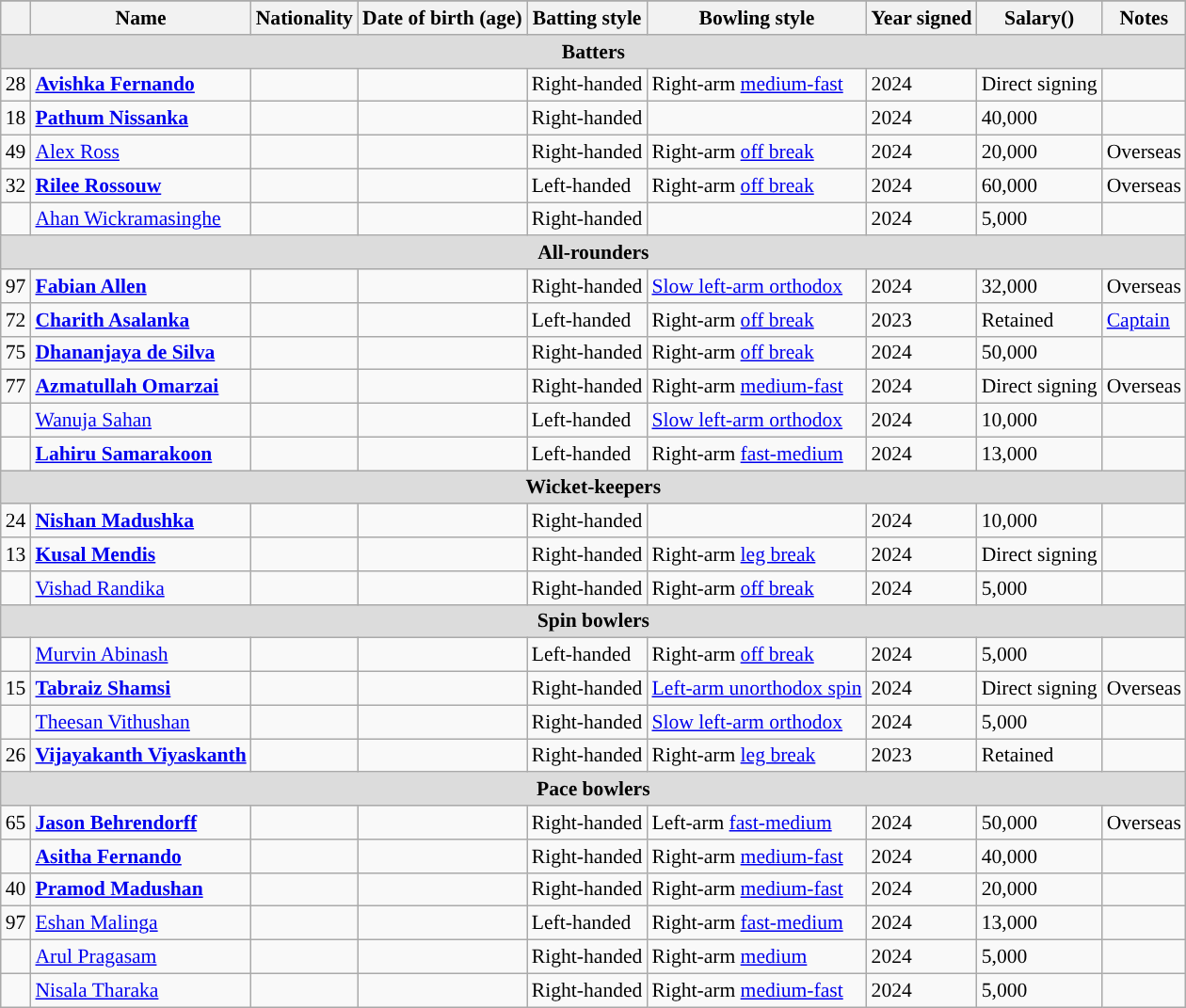<table class="wikitable" style="font-size:90%;">
<tr>
</tr>
<tr>
<th></th>
<th>Name</th>
<th>Nationality</th>
<th>Date of birth (age)</th>
<th>Batting style</th>
<th>Bowling style</th>
<th>Year signed</th>
<th>Salary()</th>
<th>Notes</th>
</tr>
<tr>
<td colspan="9" style="background:#dcdcdc; text-align:center;"><strong>Batters</strong></td>
</tr>
<tr>
<td style="text-align:center;">28</td>
<td><strong><a href='#'>Avishka Fernando</a></strong></td>
<td></td>
<td></td>
<td>Right-handed</td>
<td>Right-arm <a href='#'>medium-fast</a></td>
<td>2024</td>
<td>Direct signing</td>
<td></td>
</tr>
<tr>
<td style="text-align:center;">18</td>
<td><strong><a href='#'>Pathum Nissanka</a></strong></td>
<td></td>
<td></td>
<td>Right-handed</td>
<td></td>
<td>2024</td>
<td>40,000</td>
<td></td>
</tr>
<tr>
<td style="text-align:center;">49</td>
<td><a href='#'>Alex Ross</a></td>
<td></td>
<td></td>
<td>Right-handed</td>
<td>Right-arm <a href='#'>off break</a></td>
<td>2024</td>
<td>20,000</td>
<td>Overseas</td>
</tr>
<tr>
<td style="text-align:center;">32</td>
<td><strong><a href='#'>Rilee Rossouw</a></strong></td>
<td></td>
<td></td>
<td>Left-handed</td>
<td>Right-arm <a href='#'>off break</a></td>
<td>2024</td>
<td>60,000</td>
<td>Overseas</td>
</tr>
<tr>
<td></td>
<td><a href='#'>Ahan Wickramasinghe</a></td>
<td></td>
<td></td>
<td>Right-handed</td>
<td></td>
<td>2024</td>
<td>5,000</td>
<td></td>
</tr>
<tr>
<td colspan="9" style="background: #DCDCDC" align="center"><strong>All-rounders</strong></td>
</tr>
<tr>
<td style="text-align:center;">97</td>
<td><strong><a href='#'>Fabian Allen</a></strong></td>
<td></td>
<td></td>
<td>Right-handed</td>
<td><a href='#'>Slow left-arm orthodox</a></td>
<td>2024</td>
<td>32,000</td>
<td>Overseas</td>
</tr>
<tr>
<td style="text-align:center">72</td>
<td><strong><a href='#'>Charith Asalanka</a></strong></td>
<td></td>
<td></td>
<td>Left-handed</td>
<td>Right-arm <a href='#'>off break</a></td>
<td>2023</td>
<td>Retained</td>
<td><a href='#'>Captain</a></td>
</tr>
<tr>
<td style="text-align:center;">75</td>
<td><strong><a href='#'>Dhananjaya de Silva</a></strong></td>
<td></td>
<td></td>
<td>Right-handed</td>
<td>Right-arm <a href='#'>off break</a></td>
<td>2024</td>
<td>50,000</td>
<td></td>
</tr>
<tr>
<td style="text-align:center;">77</td>
<td><strong><a href='#'>Azmatullah Omarzai</a></strong></td>
<td></td>
<td></td>
<td>Right-handed</td>
<td>Right-arm <a href='#'>medium-fast</a></td>
<td>2024</td>
<td>Direct signing</td>
<td>Overseas</td>
</tr>
<tr>
<td></td>
<td><a href='#'>Wanuja Sahan</a></td>
<td></td>
<td></td>
<td>Left-handed</td>
<td><a href='#'>Slow left-arm orthodox</a></td>
<td>2024</td>
<td>10,000</td>
<td></td>
</tr>
<tr>
<td></td>
<td><strong><a href='#'>Lahiru Samarakoon</a></strong></td>
<td></td>
<td></td>
<td>Left-handed</td>
<td>Right-arm <a href='#'>fast-medium</a></td>
<td>2024</td>
<td>13,000</td>
<td></td>
</tr>
<tr>
<td colspan="9" style="background: #DCDCDC" align="center"><strong>Wicket-keepers</strong></td>
</tr>
<tr>
<td style="text-align:center;">24</td>
<td><strong><a href='#'>Nishan Madushka</a></strong></td>
<td></td>
<td></td>
<td>Right-handed</td>
<td></td>
<td>2024</td>
<td>10,000</td>
<td></td>
</tr>
<tr>
<td style="text-align:center;">13</td>
<td><strong><a href='#'>Kusal Mendis</a></strong></td>
<td></td>
<td></td>
<td>Right-handed</td>
<td>Right-arm <a href='#'>leg break</a></td>
<td>2024</td>
<td>Direct signing</td>
<td></td>
</tr>
<tr>
<td></td>
<td><a href='#'>Vishad Randika</a></td>
<td></td>
<td></td>
<td>Right-handed</td>
<td>Right-arm <a href='#'>off break</a></td>
<td>2024</td>
<td>5,000</td>
<td></td>
</tr>
<tr>
<td colspan="9" style="background: #DCDCDC" align="center"><strong>Spin bowlers</strong></td>
</tr>
<tr>
<td></td>
<td><a href='#'>Murvin Abinash</a></td>
<td></td>
<td></td>
<td>Left-handed</td>
<td>Right-arm <a href='#'>off break</a></td>
<td>2024</td>
<td>5,000</td>
<td></td>
</tr>
<tr>
<td style="text-align:center;">15</td>
<td><strong><a href='#'>Tabraiz Shamsi</a></strong></td>
<td></td>
<td></td>
<td>Right-handed</td>
<td><a href='#'>Left-arm unorthodox spin</a></td>
<td>2024</td>
<td>Direct signing</td>
<td>Overseas</td>
</tr>
<tr>
<td></td>
<td><a href='#'>Theesan Vithushan</a></td>
<td></td>
<td></td>
<td>Right-handed</td>
<td><a href='#'>Slow left-arm orthodox</a></td>
<td>2024</td>
<td>5,000</td>
<td></td>
</tr>
<tr>
<td style="text-align:center;">26</td>
<td><strong><a href='#'>Vijayakanth Viyaskanth</a></strong></td>
<td></td>
<td></td>
<td>Right-handed</td>
<td>Right-arm <a href='#'>leg break</a></td>
<td>2023</td>
<td>Retained</td>
<td></td>
</tr>
<tr>
<td colspan="9" style="background: #DCDCDC" align="center"><strong>Pace bowlers</strong></td>
</tr>
<tr>
<td style="text-align:center;">65</td>
<td><strong><a href='#'>Jason Behrendorff</a></strong></td>
<td></td>
<td></td>
<td>Right-handed</td>
<td>Left-arm <a href='#'>fast-medium</a></td>
<td>2024</td>
<td>50,000</td>
<td>Overseas</td>
</tr>
<tr>
<td style="text-align:center;"></td>
<td><strong><a href='#'>Asitha Fernando</a></strong></td>
<td></td>
<td></td>
<td>Right-handed</td>
<td>Right-arm <a href='#'>medium-fast</a></td>
<td>2024</td>
<td>40,000</td>
<td></td>
</tr>
<tr>
<td style="text-align:center;">40</td>
<td><strong><a href='#'>Pramod Madushan</a></strong></td>
<td></td>
<td></td>
<td>Right-handed</td>
<td>Right-arm <a href='#'>medium-fast</a></td>
<td>2024</td>
<td>20,000</td>
<td></td>
</tr>
<tr>
<td style="text-align:center;">97</td>
<td><a href='#'>Eshan Malinga</a></td>
<td></td>
<td></td>
<td>Left-handed</td>
<td>Right-arm <a href='#'>fast-medium</a></td>
<td>2024</td>
<td>13,000</td>
<td></td>
</tr>
<tr>
<td></td>
<td><a href='#'>Arul Pragasam</a></td>
<td></td>
<td></td>
<td>Right-handed</td>
<td>Right-arm <a href='#'>medium</a></td>
<td>2024</td>
<td>5,000</td>
<td></td>
</tr>
<tr>
<td></td>
<td><a href='#'>Nisala Tharaka</a></td>
<td></td>
<td></td>
<td>Right-handed</td>
<td>Right-arm <a href='#'>medium-fast</a></td>
<td>2024</td>
<td>5,000</td>
<td></td>
</tr>
</table>
